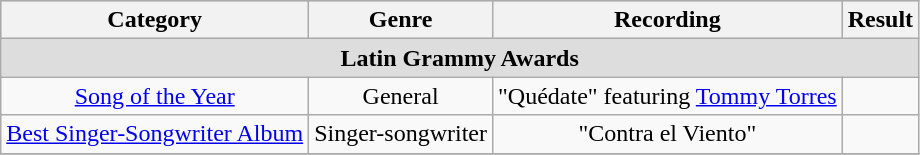<table class=wikitable style="text-align:center;">
<tr bgcolor="#CCCCCC">
<th>Category</th>
<th>Genre</th>
<th>Recording</th>
<th>Result</th>
</tr>
<tr bgcolor="#DDDDDD">
<td colspan=5><strong>Latin Grammy Awards</strong></td>
</tr>
<tr>
<td><a href='#'>Song of the Year</a></td>
<td>General</td>
<td>"Quédate" featuring <a href='#'>Tommy Torres</a></td>
<td></td>
</tr>
<tr>
<td><a href='#'>Best Singer-Songwriter Album</a></td>
<td>Singer-songwriter</td>
<td>"Contra el Viento"</td>
<td></td>
</tr>
<tr>
</tr>
</table>
